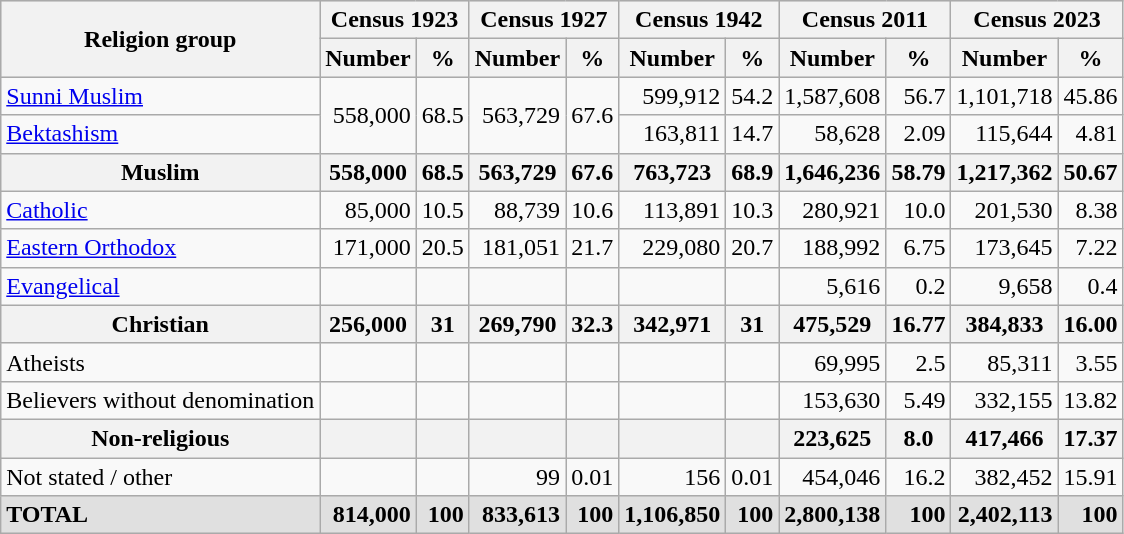<table class="wikitable" style="text-align:right;">
<tr style="background:#e0e0e0;">
<th rowspan="2">Religion group</th>
<th colspan="2">Census 1923</th>
<th colspan="2">Census 1927</th>
<th colspan="2">Census 1942</th>
<th colspan="2">Census 2011</th>
<th colspan="2">Census 2023</th>
</tr>
<tr style="background:#e0e0e0;">
<th>Number</th>
<th>%</th>
<th>Number</th>
<th>%</th>
<th>Number</th>
<th>%</th>
<th>Number</th>
<th>%</th>
<th>Number</th>
<th>%</th>
</tr>
<tr>
<td style="text-align:left;"><a href='#'>Sunni Muslim</a></td>
<td rowspan="2">558,000</td>
<td rowspan="2">68.5</td>
<td rowspan="2">563,729</td>
<td rowspan="2">67.6</td>
<td>599,912</td>
<td>54.2</td>
<td>1,587,608</td>
<td>56.7</td>
<td>1,101,718</td>
<td>45.86</td>
</tr>
<tr>
<td style="text-align:left;"><a href='#'>Bektashism</a></td>
<td>163,811</td>
<td>14.7</td>
<td>58,628</td>
<td>2.09</td>
<td>115,644</td>
<td>4.81</td>
</tr>
<tr>
<th>Muslim</th>
<th>558,000</th>
<th>68.5</th>
<th>563,729</th>
<th>67.6</th>
<th>763,723</th>
<th>68.9</th>
<th>1,646,236</th>
<th>58.79</th>
<th>1,217,362</th>
<th>50.67</th>
</tr>
<tr>
<td style="text-align:left;"><a href='#'>Catholic</a></td>
<td>85,000</td>
<td>10.5</td>
<td>88,739</td>
<td>10.6</td>
<td>113,891</td>
<td>10.3</td>
<td>280,921</td>
<td>10.0</td>
<td>201,530</td>
<td>8.38</td>
</tr>
<tr>
<td style="text-align:left;"><a href='#'>Eastern Orthodox</a></td>
<td>171,000</td>
<td>20.5</td>
<td>181,051</td>
<td>21.7</td>
<td>229,080</td>
<td>20.7</td>
<td>188,992</td>
<td>6.75</td>
<td>173,645</td>
<td>7.22</td>
</tr>
<tr>
<td style="text-align:left;"><a href='#'>Evangelical</a></td>
<td></td>
<td></td>
<td></td>
<td></td>
<td></td>
<td></td>
<td>5,616</td>
<td>0.2</td>
<td>9,658</td>
<td>0.4</td>
</tr>
<tr>
<th>Christian</th>
<th>256,000</th>
<th>31</th>
<th>269,790</th>
<th>32.3</th>
<th>342,971</th>
<th>31</th>
<th>475,529</th>
<th>16.77</th>
<th>384,833</th>
<th>16.00</th>
</tr>
<tr>
<td style="text-align:left;">Atheists</td>
<td></td>
<td></td>
<td></td>
<td></td>
<td></td>
<td></td>
<td>69,995</td>
<td>2.5</td>
<td>85,311</td>
<td>3.55</td>
</tr>
<tr>
<td style="text-align:left;">Believers without denomination</td>
<td></td>
<td></td>
<td></td>
<td></td>
<td></td>
<td></td>
<td>153,630</td>
<td>5.49</td>
<td>332,155</td>
<td>13.82</td>
</tr>
<tr>
<th>Non-religious</th>
<th></th>
<th></th>
<th></th>
<th></th>
<th></th>
<th></th>
<th>223,625</th>
<th>8.0</th>
<th>417,466</th>
<th>17.37</th>
</tr>
<tr>
<td style="text-align:left;">Not stated / other</td>
<td></td>
<td></td>
<td>99</td>
<td>0.01</td>
<td>156</td>
<td>0.01</td>
<td>454,046</td>
<td>16.2</td>
<td>382,452</td>
<td>15.91</td>
</tr>
<tr style="background:#e0e0e0;">
<td style="text-align:left;"><strong>TOTAL</strong></td>
<td><strong>814,000</strong></td>
<td><strong>100</strong></td>
<td><strong>833,613</strong></td>
<td><strong>100</strong></td>
<td><strong>1,106,850</strong></td>
<td><strong>100</strong></td>
<td><strong>2,800,138</strong></td>
<td><strong>100</strong></td>
<td><strong>2,402,113</strong></td>
<td><strong>100</strong></td>
</tr>
</table>
